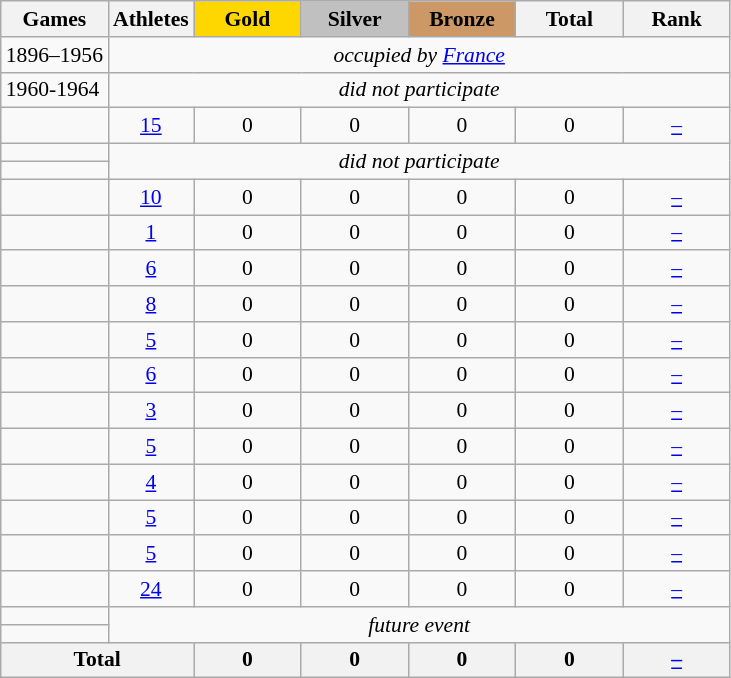<table class="wikitable" style="text-align:center; font-size:90%;">
<tr>
<th>Games</th>
<th>Athletes</th>
<td style="background:gold; width:4.5em; font-weight:bold;">Gold</td>
<td style="background:silver; width:4.5em; font-weight:bold;">Silver</td>
<td style="background:#cc9966; width:4.5em; font-weight:bold;">Bronze</td>
<th style="width:4.5em; font-weight:bold;">Total</th>
<th style="width:4.5em; font-weight:bold;">Rank</th>
</tr>
<tr>
<td align=left>1896–1956</td>
<td colspan=6><em>occupied by  <a href='#'>France</a></em></td>
</tr>
<tr>
<td align=left>1960-1964</td>
<td colspan=6;><em>did not participate</em></td>
</tr>
<tr>
<td align=left></td>
<td><a href='#'>15</a></td>
<td>0</td>
<td>0</td>
<td>0</td>
<td>0</td>
<td><a href='#'>–</a></td>
</tr>
<tr>
<td align=left></td>
<td colspan=6; rowspan=2><em>did not participate</em></td>
</tr>
<tr>
<td align=left></td>
</tr>
<tr>
<td align=left></td>
<td><a href='#'>10</a></td>
<td>0</td>
<td>0</td>
<td>0</td>
<td>0</td>
<td><a href='#'>–</a></td>
</tr>
<tr>
<td align=left></td>
<td><a href='#'>1</a></td>
<td>0</td>
<td>0</td>
<td>0</td>
<td>0</td>
<td><a href='#'>–</a></td>
</tr>
<tr>
<td align=left></td>
<td><a href='#'>6</a></td>
<td>0</td>
<td>0</td>
<td>0</td>
<td>0</td>
<td><a href='#'>–</a></td>
</tr>
<tr>
<td align=left></td>
<td><a href='#'>8</a></td>
<td>0</td>
<td>0</td>
<td>0</td>
<td>0</td>
<td><a href='#'>–</a></td>
</tr>
<tr>
<td align=left></td>
<td><a href='#'>5</a></td>
<td>0</td>
<td>0</td>
<td>0</td>
<td>0</td>
<td><a href='#'>–</a></td>
</tr>
<tr>
<td align=left></td>
<td><a href='#'>6</a></td>
<td>0</td>
<td>0</td>
<td>0</td>
<td>0</td>
<td><a href='#'>–</a></td>
</tr>
<tr>
<td align=left></td>
<td><a href='#'>3</a></td>
<td>0</td>
<td>0</td>
<td>0</td>
<td>0</td>
<td><a href='#'>–</a></td>
</tr>
<tr>
<td align=left></td>
<td><a href='#'>5</a></td>
<td>0</td>
<td>0</td>
<td>0</td>
<td>0</td>
<td><a href='#'>–</a></td>
</tr>
<tr>
<td align=left></td>
<td><a href='#'>4</a></td>
<td>0</td>
<td>0</td>
<td>0</td>
<td>0</td>
<td><a href='#'>–</a></td>
</tr>
<tr>
<td align=left></td>
<td><a href='#'>5</a></td>
<td>0</td>
<td>0</td>
<td>0</td>
<td>0</td>
<td><a href='#'>–</a></td>
</tr>
<tr>
<td align=left></td>
<td><a href='#'>5</a></td>
<td>0</td>
<td>0</td>
<td>0</td>
<td>0</td>
<td><a href='#'>–</a></td>
</tr>
<tr>
<td align=left></td>
<td><a href='#'>24</a></td>
<td>0</td>
<td>0</td>
<td>0</td>
<td>0</td>
<td><a href='#'>–</a></td>
</tr>
<tr>
<td align=left></td>
<td colspan=6; rowspan=2><em>future event</em></td>
</tr>
<tr>
<td align=left></td>
</tr>
<tr>
<th colspan=2>Total</th>
<th>0</th>
<th>0</th>
<th>0</th>
<th>0</th>
<th><a href='#'>–</a></th>
</tr>
</table>
